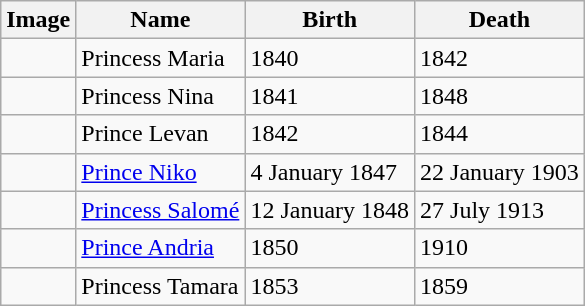<table class="wikitable">
<tr>
<th>Image</th>
<th>Name</th>
<th>Birth</th>
<th>Death</th>
</tr>
<tr>
<td align=center></td>
<td>Princess Maria</td>
<td>1840</td>
<td>1842</td>
</tr>
<tr>
<td align=center></td>
<td>Princess Nina</td>
<td>1841</td>
<td>1848</td>
</tr>
<tr>
<td align=center></td>
<td>Prince Levan</td>
<td>1842</td>
<td>1844</td>
</tr>
<tr>
<td align=center></td>
<td><a href='#'>Prince Niko</a></td>
<td>4 January 1847</td>
<td>22 January 1903</td>
</tr>
<tr>
<td align=center></td>
<td><a href='#'>Princess Salomé</a></td>
<td>12 January 1848</td>
<td>27 July 1913</td>
</tr>
<tr>
<td align=center></td>
<td><a href='#'>Prince Andria</a></td>
<td>1850</td>
<td>1910</td>
</tr>
<tr>
<td align=center></td>
<td>Princess Tamara</td>
<td>1853</td>
<td>1859</td>
</tr>
</table>
